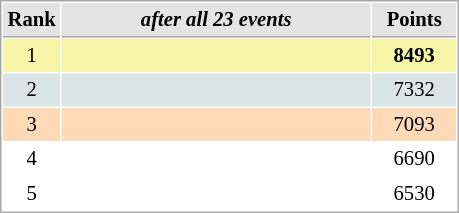<table cellspacing="1" cellpadding="3" style="border:1px solid #AAAAAA;font-size:86%">
<tr style="background-color: #E4E4E4;">
<th style="border-bottom:1px solid #AAAAAA; width: 10px;">Rank</th>
<th style="border-bottom:1px solid #AAAAAA; width: 200px;"><em>after all 23 events</em></th>
<th style="border-bottom:1px solid #AAAAAA; width: 50px;">Points</th>
</tr>
<tr style="background:#f7f6a8;">
<td align=center>1</td>
<td><strong></strong></td>
<td align=center><strong>8493</strong></td>
</tr>
<tr style="background:#dce5e5;">
<td align=center>2</td>
<td></td>
<td align=center>7332</td>
</tr>
<tr style="background:#ffdab9;">
<td align=center>3</td>
<td></td>
<td align=center>7093</td>
</tr>
<tr>
<td align=center>4</td>
<td></td>
<td align=center>6690</td>
</tr>
<tr>
<td align=center>5</td>
<td></td>
<td align=center>6530</td>
</tr>
</table>
